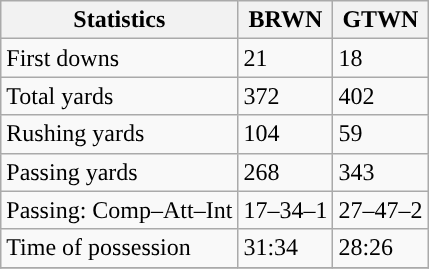<table class="wikitable" style="float: left;">
<tr>
<th>Statistics</th>
<th>BRWN</th>
<th>GTWN</th>
</tr>
<tr>
<td>First downs</td>
<td>21</td>
<td>18</td>
</tr>
<tr>
<td>Total yards</td>
<td>372</td>
<td>402</td>
</tr>
<tr>
<td>Rushing yards</td>
<td>104</td>
<td>59</td>
</tr>
<tr>
<td>Passing yards</td>
<td>268</td>
<td>343</td>
</tr>
<tr>
<td>Passing: Comp–Att–Int</td>
<td>17–34–1</td>
<td>27–47–2</td>
</tr>
<tr>
<td>Time of possession</td>
<td>31:34</td>
<td>28:26</td>
</tr>
<tr>
</tr>
</table>
